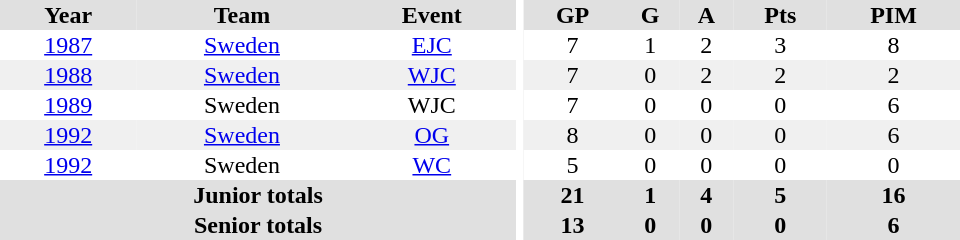<table border="0" cellpadding="1" cellspacing="0" ID="Table3" style="text-align:center; width:40em">
<tr ALIGN="center" bgcolor="#e0e0e0">
<th>Year</th>
<th>Team</th>
<th>Event</th>
<th rowspan="99" bgcolor="#ffffff"></th>
<th>GP</th>
<th>G</th>
<th>A</th>
<th>Pts</th>
<th>PIM</th>
</tr>
<tr>
<td><a href='#'>1987</a></td>
<td><a href='#'>Sweden</a></td>
<td><a href='#'>EJC</a></td>
<td>7</td>
<td>1</td>
<td>2</td>
<td>3</td>
<td>8</td>
</tr>
<tr bgcolor="#f0f0f0">
<td><a href='#'>1988</a></td>
<td><a href='#'>Sweden</a></td>
<td><a href='#'>WJC</a></td>
<td>7</td>
<td>0</td>
<td>2</td>
<td>2</td>
<td>2</td>
</tr>
<tr>
<td><a href='#'>1989</a></td>
<td>Sweden</td>
<td>WJC</td>
<td>7</td>
<td>0</td>
<td>0</td>
<td>0</td>
<td>6</td>
</tr>
<tr bgcolor="#f0f0f0">
<td><a href='#'>1992</a></td>
<td><a href='#'>Sweden</a></td>
<td><a href='#'>OG</a></td>
<td>8</td>
<td>0</td>
<td>0</td>
<td>0</td>
<td>6</td>
</tr>
<tr>
<td><a href='#'>1992</a></td>
<td>Sweden</td>
<td><a href='#'>WC</a></td>
<td>5</td>
<td>0</td>
<td>0</td>
<td>0</td>
<td>0</td>
</tr>
<tr bgcolor="#e0e0e0">
<th colspan="3">Junior totals</th>
<th>21</th>
<th>1</th>
<th>4</th>
<th>5</th>
<th>16</th>
</tr>
<tr bgcolor="#e0e0e0">
<th colspan="3">Senior totals</th>
<th>13</th>
<th>0</th>
<th>0</th>
<th>0</th>
<th>6</th>
</tr>
</table>
